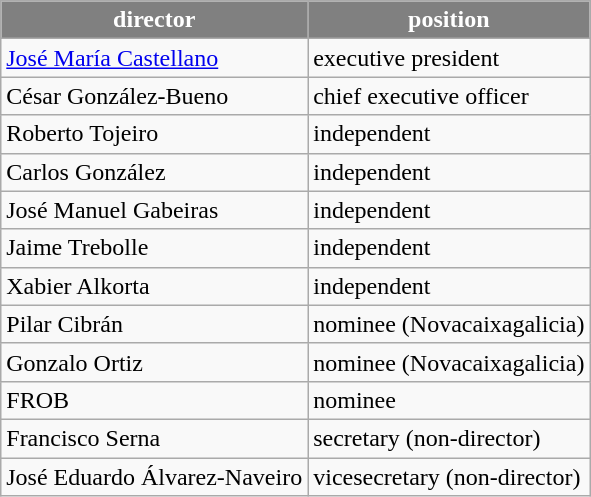<table class="wikitable">
<tr>
<th style="background:Gray; color:white"><strong>director</strong></th>
<th style="background:Gray; color:white"><strong>position</strong></th>
</tr>
<tr>
<td><a href='#'>José María Castellano</a></td>
<td>executive president</td>
</tr>
<tr>
<td>César González-Bueno</td>
<td>chief executive officer</td>
</tr>
<tr>
<td>Roberto Tojeiro</td>
<td>independent</td>
</tr>
<tr>
<td>Carlos González</td>
<td>independent</td>
</tr>
<tr>
<td>José Manuel Gabeiras</td>
<td>independent</td>
</tr>
<tr>
<td>Jaime Trebolle</td>
<td>independent</td>
</tr>
<tr>
<td>Xabier Alkorta</td>
<td>independent</td>
</tr>
<tr>
<td>Pilar Cibrán</td>
<td>nominee (Novacaixagalicia)</td>
</tr>
<tr>
<td>Gonzalo Ortiz</td>
<td>nominee (Novacaixagalicia)</td>
</tr>
<tr>
<td>FROB</td>
<td>nominee</td>
</tr>
<tr>
<td>Francisco Serna</td>
<td>secretary (non-director)</td>
</tr>
<tr>
<td>José Eduardo Álvarez-Naveiro</td>
<td>vicesecretary (non-director)</td>
</tr>
</table>
